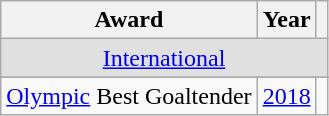<table class="wikitable">
<tr>
<th>Award</th>
<th>Year</th>
<th></th>
</tr>
<tr ALIGN="center" bgcolor="#e0e0e0">
<td colspan="3"><a href='#'>International</a></td>
</tr>
<tr>
</tr>
<tr>
<td><a href='#'>Olympic</a> Best Goaltender</td>
<td><a href='#'>2018</a></td>
<td></td>
</tr>
</table>
